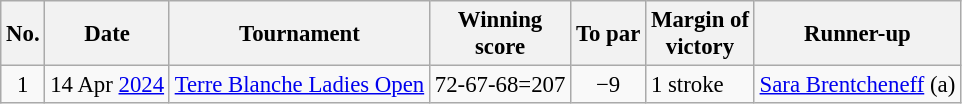<table class="wikitable" style="font-size:95%;">
<tr>
<th>No.</th>
<th>Date</th>
<th>Tournament</th>
<th>Winning<br>score</th>
<th>To par</th>
<th>Margin of<br>victory</th>
<th>Runner-up</th>
</tr>
<tr>
<td align=center>1</td>
<td align=right>14 Apr <a href='#'>2024</a></td>
<td><a href='#'>Terre Blanche Ladies Open</a></td>
<td align=right>72-67-68=207</td>
<td align=center>−9</td>
<td>1 stroke</td>
<td> <a href='#'>Sara Brentcheneff</a> (a)</td>
</tr>
</table>
